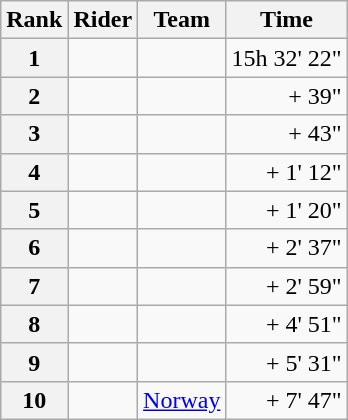<table class="wikitable" margin-bottom:0;">
<tr>
<th scope="col">Rank</th>
<th scope="col">Rider</th>
<th scope="col">Team</th>
<th scope="col">Time</th>
</tr>
<tr>
<th scope="row">1</th>
<td> </td>
<td></td>
<td align="right">15h 32' 22"</td>
</tr>
<tr>
<th scope="row">2</th>
<td></td>
<td></td>
<td align="right">+ 39"</td>
</tr>
<tr>
<th scope="row">3</th>
<td></td>
<td></td>
<td align="right">+ 43"</td>
</tr>
<tr>
<th scope="row">4</th>
<td></td>
<td></td>
<td align="right">+ 1' 12"</td>
</tr>
<tr>
<th scope="row">5</th>
<td></td>
<td></td>
<td align="right">+ 1' 20"</td>
</tr>
<tr>
<th scope="row">6</th>
<td></td>
<td></td>
<td align="right">+ 2' 37"</td>
</tr>
<tr>
<th scope="row">7</th>
<td></td>
<td></td>
<td align="right">+ 2' 59"</td>
</tr>
<tr>
<th scope="row">8</th>
<td></td>
<td></td>
<td align="right">+ 4' 51"</td>
</tr>
<tr>
<th scope="row">9</th>
<td></td>
<td></td>
<td align="right">+ 5' 31"</td>
</tr>
<tr>
<th scope="row">10</th>
<td></td>
<td><a href='#'>Norway</a></td>
<td align="right">+ 7' 47"</td>
</tr>
</table>
